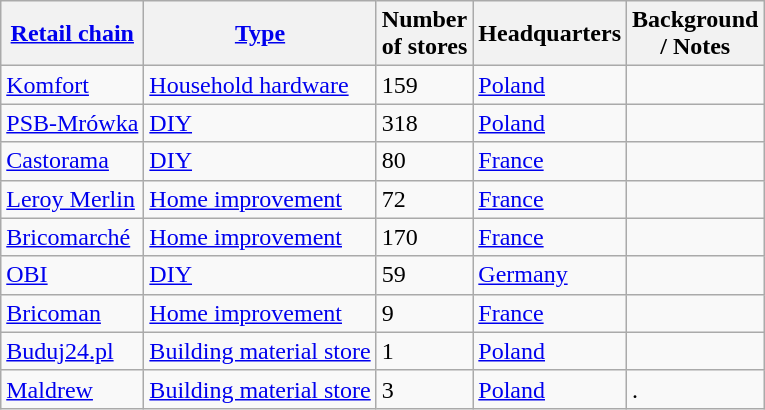<table class="wikitable sortable">
<tr>
<th><a href='#'>Retail chain</a></th>
<th><a href='#'>Type</a></th>
<th>Number<br>of stores</th>
<th>Headquarters</th>
<th class=unsortable>Background<br>/ Notes</th>
</tr>
<tr>
<td><a href='#'>Komfort</a></td>
<td><a href='#'>Household hardware</a></td>
<td>159</td>
<td><a href='#'>Poland</a></td>
<td></td>
</tr>
<tr>
<td><a href='#'>PSB-Mrówka</a></td>
<td><a href='#'>DIY</a></td>
<td>318</td>
<td><a href='#'>Poland</a></td>
<td></td>
</tr>
<tr>
<td><a href='#'>Castorama</a></td>
<td><a href='#'>DIY</a></td>
<td>80</td>
<td><a href='#'>France</a></td>
<td></td>
</tr>
<tr>
<td><a href='#'>Leroy Merlin</a></td>
<td><a href='#'>Home improvement</a></td>
<td>72</td>
<td><a href='#'>France</a></td>
<td></td>
</tr>
<tr>
<td><a href='#'>Bricomarché</a></td>
<td><a href='#'>Home improvement</a></td>
<td>170</td>
<td><a href='#'>France</a></td>
<td></td>
</tr>
<tr>
<td><a href='#'>OBI</a></td>
<td><a href='#'>DIY</a></td>
<td>59</td>
<td><a href='#'>Germany</a></td>
<td></td>
</tr>
<tr>
<td><a href='#'>Bricoman</a></td>
<td><a href='#'>Home improvement</a></td>
<td>9</td>
<td><a href='#'>France</a></td>
<td></td>
</tr>
<tr>
<td><a href='#'>Buduj24.pl</a></td>
<td><a href='#'>Building material store</a></td>
<td>1</td>
<td><a href='#'>Poland</a></td>
<td></td>
</tr>
<tr>
<td><a href='#'>Maldrew</a></td>
<td><a href='#'>Building material store</a></td>
<td>3</td>
<td><a href='#'>Poland</a></td>
<td>.</td>
</tr>
</table>
